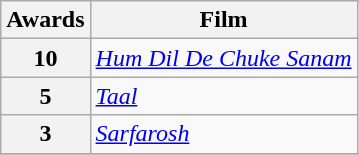<table class="wikitable" style="display:inline-table;">
<tr>
<th>Awards</th>
<th>Film</th>
</tr>
<tr>
<th>10</th>
<td><em><a href='#'>Hum Dil De Chuke Sanam</a></em></td>
</tr>
<tr>
<th>5</th>
<td><em><a href='#'>Taal</a></em></td>
</tr>
<tr>
<th>3</th>
<td><em><a href='#'>Sarfarosh</a></em></td>
</tr>
<tr>
</tr>
</table>
